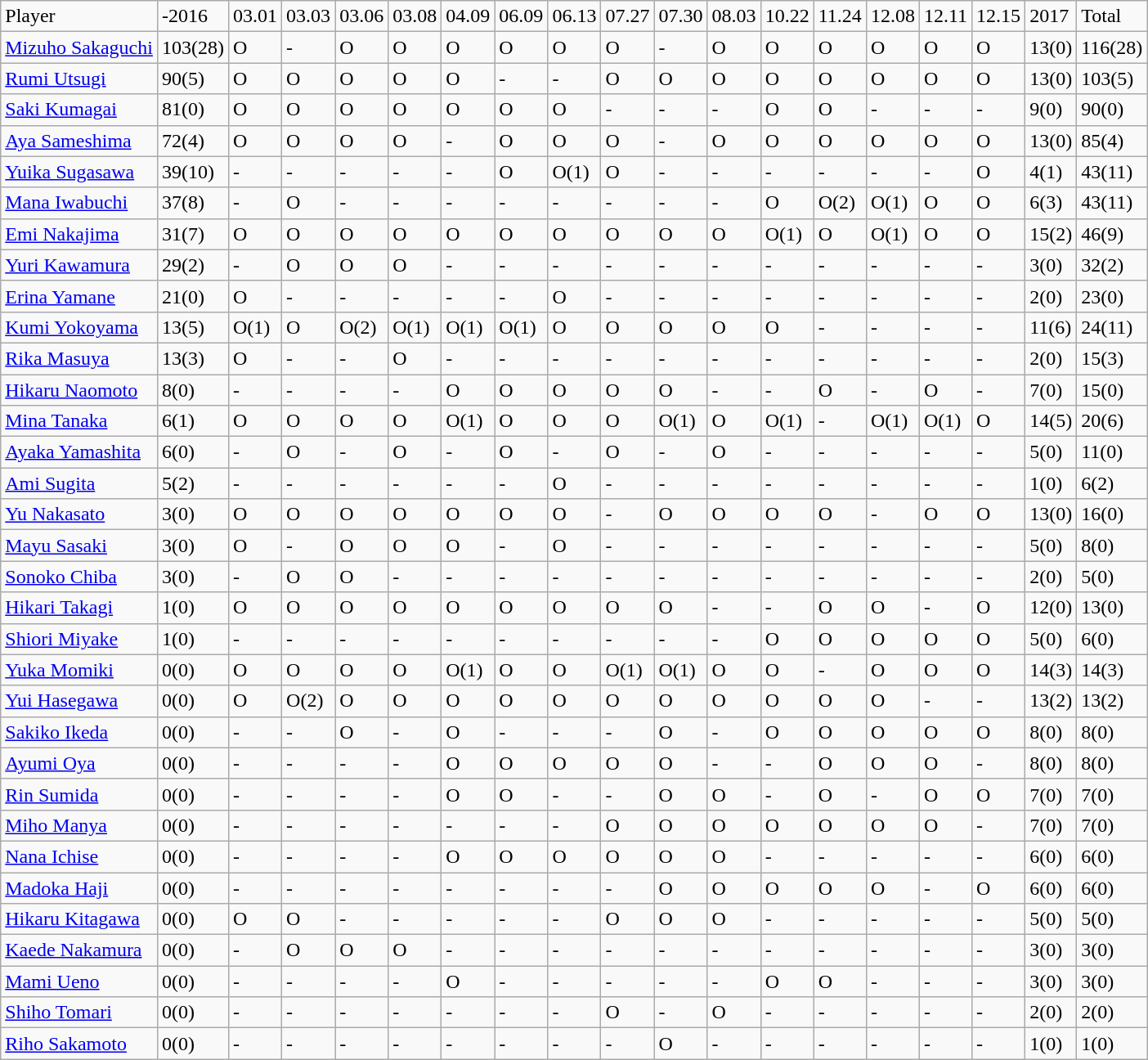<table class="wikitable" style="text-align:left;">
<tr>
<td>Player</td>
<td>-2016</td>
<td>03.01</td>
<td>03.03</td>
<td>03.06</td>
<td>03.08</td>
<td>04.09</td>
<td>06.09</td>
<td>06.13</td>
<td>07.27</td>
<td>07.30</td>
<td>08.03</td>
<td>10.22</td>
<td>11.24</td>
<td>12.08</td>
<td>12.11</td>
<td>12.15</td>
<td>2017</td>
<td>Total</td>
</tr>
<tr>
<td><a href='#'>Mizuho Sakaguchi</a></td>
<td>103(28)</td>
<td>O</td>
<td>-</td>
<td>O</td>
<td>O</td>
<td>O</td>
<td>O</td>
<td>O</td>
<td>O</td>
<td>-</td>
<td>O</td>
<td>O</td>
<td>O</td>
<td>O</td>
<td>O</td>
<td>O</td>
<td>13(0)</td>
<td>116(28)</td>
</tr>
<tr>
<td><a href='#'>Rumi Utsugi</a></td>
<td>90(5)</td>
<td>O</td>
<td>O</td>
<td>O</td>
<td>O</td>
<td>O</td>
<td>-</td>
<td>-</td>
<td>O</td>
<td>O</td>
<td>O</td>
<td>O</td>
<td>O</td>
<td>O</td>
<td>O</td>
<td>O</td>
<td>13(0)</td>
<td>103(5)</td>
</tr>
<tr>
<td><a href='#'>Saki Kumagai</a></td>
<td>81(0)</td>
<td>O</td>
<td>O</td>
<td>O</td>
<td>O</td>
<td>O</td>
<td>O</td>
<td>O</td>
<td>-</td>
<td>-</td>
<td>-</td>
<td>O</td>
<td>O</td>
<td>-</td>
<td>-</td>
<td>-</td>
<td>9(0)</td>
<td>90(0)</td>
</tr>
<tr>
<td><a href='#'>Aya Sameshima</a></td>
<td>72(4)</td>
<td>O</td>
<td>O</td>
<td>O</td>
<td>O</td>
<td>-</td>
<td>O</td>
<td>O</td>
<td>O</td>
<td>-</td>
<td>O</td>
<td>O</td>
<td>O</td>
<td>O</td>
<td>O</td>
<td>O</td>
<td>13(0)</td>
<td>85(4)</td>
</tr>
<tr>
<td><a href='#'>Yuika Sugasawa</a></td>
<td>39(10)</td>
<td>-</td>
<td>-</td>
<td>-</td>
<td>-</td>
<td>-</td>
<td>O</td>
<td>O(1)</td>
<td>O</td>
<td>-</td>
<td>-</td>
<td>-</td>
<td>-</td>
<td>-</td>
<td>-</td>
<td>O</td>
<td>4(1)</td>
<td>43(11)</td>
</tr>
<tr>
<td><a href='#'>Mana Iwabuchi</a></td>
<td>37(8)</td>
<td>-</td>
<td>O</td>
<td>-</td>
<td>-</td>
<td>-</td>
<td>-</td>
<td>-</td>
<td>-</td>
<td>-</td>
<td>-</td>
<td>O</td>
<td>O(2)</td>
<td>O(1)</td>
<td>O</td>
<td>O</td>
<td>6(3)</td>
<td>43(11)</td>
</tr>
<tr>
<td><a href='#'>Emi Nakajima</a></td>
<td>31(7)</td>
<td>O</td>
<td>O</td>
<td>O</td>
<td>O</td>
<td>O</td>
<td>O</td>
<td>O</td>
<td>O</td>
<td>O</td>
<td>O</td>
<td>O(1)</td>
<td>O</td>
<td>O(1)</td>
<td>O</td>
<td>O</td>
<td>15(2)</td>
<td>46(9)</td>
</tr>
<tr>
<td><a href='#'>Yuri Kawamura</a></td>
<td>29(2)</td>
<td>-</td>
<td>O</td>
<td>O</td>
<td>O</td>
<td>-</td>
<td>-</td>
<td>-</td>
<td>-</td>
<td>-</td>
<td>-</td>
<td>-</td>
<td>-</td>
<td>-</td>
<td>-</td>
<td>-</td>
<td>3(0)</td>
<td>32(2)</td>
</tr>
<tr>
<td><a href='#'>Erina Yamane</a></td>
<td>21(0)</td>
<td>O</td>
<td>-</td>
<td>-</td>
<td>-</td>
<td>-</td>
<td>-</td>
<td>O</td>
<td>-</td>
<td>-</td>
<td>-</td>
<td>-</td>
<td>-</td>
<td>-</td>
<td>-</td>
<td>-</td>
<td>2(0)</td>
<td>23(0)</td>
</tr>
<tr>
<td><a href='#'>Kumi Yokoyama</a></td>
<td>13(5)</td>
<td>O(1)</td>
<td>O</td>
<td>O(2)</td>
<td>O(1)</td>
<td>O(1)</td>
<td>O(1)</td>
<td>O</td>
<td>O</td>
<td>O</td>
<td>O</td>
<td>O</td>
<td>-</td>
<td>-</td>
<td>-</td>
<td>-</td>
<td>11(6)</td>
<td>24(11)</td>
</tr>
<tr>
<td><a href='#'>Rika Masuya</a></td>
<td>13(3)</td>
<td>O</td>
<td>-</td>
<td>-</td>
<td>O</td>
<td>-</td>
<td>-</td>
<td>-</td>
<td>-</td>
<td>-</td>
<td>-</td>
<td>-</td>
<td>-</td>
<td>-</td>
<td>-</td>
<td>-</td>
<td>2(0)</td>
<td>15(3)</td>
</tr>
<tr>
<td><a href='#'>Hikaru Naomoto</a></td>
<td>8(0)</td>
<td>-</td>
<td>-</td>
<td>-</td>
<td>-</td>
<td>O</td>
<td>O</td>
<td>O</td>
<td>O</td>
<td>O</td>
<td>-</td>
<td>-</td>
<td>O</td>
<td>-</td>
<td>O</td>
<td>-</td>
<td>7(0)</td>
<td>15(0)</td>
</tr>
<tr>
<td><a href='#'>Mina Tanaka</a></td>
<td>6(1)</td>
<td>O</td>
<td>O</td>
<td>O</td>
<td>O</td>
<td>O(1)</td>
<td>O</td>
<td>O</td>
<td>O</td>
<td>O(1)</td>
<td>O</td>
<td>O(1)</td>
<td>-</td>
<td>O(1)</td>
<td>O(1)</td>
<td>O</td>
<td>14(5)</td>
<td>20(6)</td>
</tr>
<tr>
<td><a href='#'>Ayaka Yamashita</a></td>
<td>6(0)</td>
<td>-</td>
<td>O</td>
<td>-</td>
<td>O</td>
<td>-</td>
<td>O</td>
<td>-</td>
<td>O</td>
<td>-</td>
<td>O</td>
<td>-</td>
<td>-</td>
<td>-</td>
<td>-</td>
<td>-</td>
<td>5(0)</td>
<td>11(0)</td>
</tr>
<tr>
<td><a href='#'>Ami Sugita</a></td>
<td>5(2)</td>
<td>-</td>
<td>-</td>
<td>-</td>
<td>-</td>
<td>-</td>
<td>-</td>
<td>O</td>
<td>-</td>
<td>-</td>
<td>-</td>
<td>-</td>
<td>-</td>
<td>-</td>
<td>-</td>
<td>-</td>
<td>1(0)</td>
<td>6(2)</td>
</tr>
<tr>
<td><a href='#'>Yu Nakasato</a></td>
<td>3(0)</td>
<td>O</td>
<td>O</td>
<td>O</td>
<td>O</td>
<td>O</td>
<td>O</td>
<td>O</td>
<td>-</td>
<td>O</td>
<td>O</td>
<td>O</td>
<td>O</td>
<td>-</td>
<td>O</td>
<td>O</td>
<td>13(0)</td>
<td>16(0)</td>
</tr>
<tr>
<td><a href='#'>Mayu Sasaki</a></td>
<td>3(0)</td>
<td>O</td>
<td>-</td>
<td>O</td>
<td>O</td>
<td>O</td>
<td>-</td>
<td>O</td>
<td>-</td>
<td>-</td>
<td>-</td>
<td>-</td>
<td>-</td>
<td>-</td>
<td>-</td>
<td>-</td>
<td>5(0)</td>
<td>8(0)</td>
</tr>
<tr>
<td><a href='#'>Sonoko Chiba</a></td>
<td>3(0)</td>
<td>-</td>
<td>O</td>
<td>O</td>
<td>-</td>
<td>-</td>
<td>-</td>
<td>-</td>
<td>-</td>
<td>-</td>
<td>-</td>
<td>-</td>
<td>-</td>
<td>-</td>
<td>-</td>
<td>-</td>
<td>2(0)</td>
<td>5(0)</td>
</tr>
<tr>
<td><a href='#'>Hikari Takagi</a></td>
<td>1(0)</td>
<td>O</td>
<td>O</td>
<td>O</td>
<td>O</td>
<td>O</td>
<td>O</td>
<td>O</td>
<td>O</td>
<td>O</td>
<td>-</td>
<td>-</td>
<td>O</td>
<td>O</td>
<td>-</td>
<td>O</td>
<td>12(0)</td>
<td>13(0)</td>
</tr>
<tr>
<td><a href='#'>Shiori Miyake</a></td>
<td>1(0)</td>
<td>-</td>
<td>-</td>
<td>-</td>
<td>-</td>
<td>-</td>
<td>-</td>
<td>-</td>
<td>-</td>
<td>-</td>
<td>-</td>
<td>O</td>
<td>O</td>
<td>O</td>
<td>O</td>
<td>O</td>
<td>5(0)</td>
<td>6(0)</td>
</tr>
<tr>
<td><a href='#'>Yuka Momiki</a></td>
<td>0(0)</td>
<td>O</td>
<td>O</td>
<td>O</td>
<td>O</td>
<td>O(1)</td>
<td>O</td>
<td>O</td>
<td>O(1)</td>
<td>O(1)</td>
<td>O</td>
<td>O</td>
<td>-</td>
<td>O</td>
<td>O</td>
<td>O</td>
<td>14(3)</td>
<td>14(3)</td>
</tr>
<tr>
<td><a href='#'>Yui Hasegawa</a></td>
<td>0(0)</td>
<td>O</td>
<td>O(2)</td>
<td>O</td>
<td>O</td>
<td>O</td>
<td>O</td>
<td>O</td>
<td>O</td>
<td>O</td>
<td>O</td>
<td>O</td>
<td>O</td>
<td>O</td>
<td>-</td>
<td>-</td>
<td>13(2)</td>
<td>13(2)</td>
</tr>
<tr>
<td><a href='#'>Sakiko Ikeda</a></td>
<td>0(0)</td>
<td>-</td>
<td>-</td>
<td>O</td>
<td>-</td>
<td>O</td>
<td>-</td>
<td>-</td>
<td>-</td>
<td>O</td>
<td>-</td>
<td>O</td>
<td>O</td>
<td>O</td>
<td>O</td>
<td>O</td>
<td>8(0)</td>
<td>8(0)</td>
</tr>
<tr>
<td><a href='#'>Ayumi Oya</a></td>
<td>0(0)</td>
<td>-</td>
<td>-</td>
<td>-</td>
<td>-</td>
<td>O</td>
<td>O</td>
<td>O</td>
<td>O</td>
<td>O</td>
<td>-</td>
<td>-</td>
<td>O</td>
<td>O</td>
<td>O</td>
<td>-</td>
<td>8(0)</td>
<td>8(0)</td>
</tr>
<tr>
<td><a href='#'>Rin Sumida</a></td>
<td>0(0)</td>
<td>-</td>
<td>-</td>
<td>-</td>
<td>-</td>
<td>O</td>
<td>O</td>
<td>-</td>
<td>-</td>
<td>O</td>
<td>O</td>
<td>-</td>
<td>O</td>
<td>-</td>
<td>O</td>
<td>O</td>
<td>7(0)</td>
<td>7(0)</td>
</tr>
<tr>
<td><a href='#'>Miho Manya</a></td>
<td>0(0)</td>
<td>-</td>
<td>-</td>
<td>-</td>
<td>-</td>
<td>-</td>
<td>-</td>
<td>-</td>
<td>O</td>
<td>O</td>
<td>O</td>
<td>O</td>
<td>O</td>
<td>O</td>
<td>O</td>
<td>-</td>
<td>7(0)</td>
<td>7(0)</td>
</tr>
<tr>
<td><a href='#'>Nana Ichise</a></td>
<td>0(0)</td>
<td>-</td>
<td>-</td>
<td>-</td>
<td>-</td>
<td>O</td>
<td>O</td>
<td>O</td>
<td>O</td>
<td>O</td>
<td>O</td>
<td>-</td>
<td>-</td>
<td>-</td>
<td>-</td>
<td>-</td>
<td>6(0)</td>
<td>6(0)</td>
</tr>
<tr>
<td><a href='#'>Madoka Haji</a></td>
<td>0(0)</td>
<td>-</td>
<td>-</td>
<td>-</td>
<td>-</td>
<td>-</td>
<td>-</td>
<td>-</td>
<td>-</td>
<td>O</td>
<td>O</td>
<td>O</td>
<td>O</td>
<td>O</td>
<td>-</td>
<td>O</td>
<td>6(0)</td>
<td>6(0)</td>
</tr>
<tr>
<td><a href='#'>Hikaru Kitagawa</a></td>
<td>0(0)</td>
<td>O</td>
<td>O</td>
<td>-</td>
<td>-</td>
<td>-</td>
<td>-</td>
<td>-</td>
<td>O</td>
<td>O</td>
<td>O</td>
<td>-</td>
<td>-</td>
<td>-</td>
<td>-</td>
<td>-</td>
<td>5(0)</td>
<td>5(0)</td>
</tr>
<tr>
<td><a href='#'>Kaede Nakamura</a></td>
<td>0(0)</td>
<td>-</td>
<td>O</td>
<td>O</td>
<td>O</td>
<td>-</td>
<td>-</td>
<td>-</td>
<td>-</td>
<td>-</td>
<td>-</td>
<td>-</td>
<td>-</td>
<td>-</td>
<td>-</td>
<td>-</td>
<td>3(0)</td>
<td>3(0)</td>
</tr>
<tr>
<td><a href='#'>Mami Ueno</a></td>
<td>0(0)</td>
<td>-</td>
<td>-</td>
<td>-</td>
<td>-</td>
<td>O</td>
<td>-</td>
<td>-</td>
<td>-</td>
<td>-</td>
<td>-</td>
<td>O</td>
<td>O</td>
<td>-</td>
<td>-</td>
<td>-</td>
<td>3(0)</td>
<td>3(0)</td>
</tr>
<tr>
<td><a href='#'>Shiho Tomari</a></td>
<td>0(0)</td>
<td>-</td>
<td>-</td>
<td>-</td>
<td>-</td>
<td>-</td>
<td>-</td>
<td>-</td>
<td>O</td>
<td>-</td>
<td>O</td>
<td>-</td>
<td>-</td>
<td>-</td>
<td>-</td>
<td>-</td>
<td>2(0)</td>
<td>2(0)</td>
</tr>
<tr>
<td><a href='#'>Riho Sakamoto</a></td>
<td>0(0)</td>
<td>-</td>
<td>-</td>
<td>-</td>
<td>-</td>
<td>-</td>
<td>-</td>
<td>-</td>
<td>-</td>
<td>O</td>
<td>-</td>
<td>-</td>
<td>-</td>
<td>-</td>
<td>-</td>
<td>-</td>
<td>1(0)</td>
<td>1(0)</td>
</tr>
</table>
